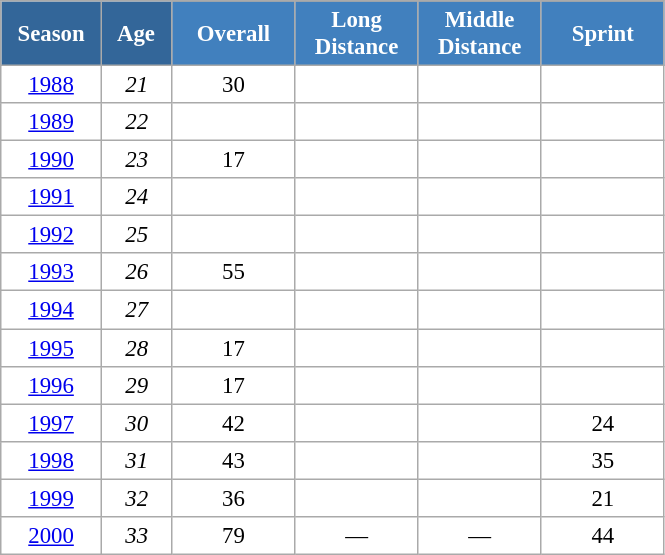<table class="wikitable" style="font-size:95%; text-align:center; border:grey solid 1px; border-collapse:collapse; background:#ffffff;">
<tr>
<th style="background-color:#369; color:white; width:60px;" rowspan="2"> Season </th>
<th style="background-color:#369; color:white; width:40px;" rowspan="2"> Age </th>
</tr>
<tr>
<th style="background-color:#4180be; color:white; width:75px;">Overall</th>
<th style="background-color:#4180be; color:white; width:75px;">Long Distance</th>
<th style="background-color:#4180be; color:white; width:75px;">Middle Distance</th>
<th style="background-color:#4180be; color:white; width:75px;">Sprint</th>
</tr>
<tr>
<td><a href='#'>1988</a></td>
<td><em>21</em></td>
<td>30</td>
<td></td>
<td></td>
<td></td>
</tr>
<tr>
<td><a href='#'>1989</a></td>
<td><em>22</em></td>
<td></td>
<td></td>
<td></td>
<td></td>
</tr>
<tr>
<td><a href='#'>1990</a></td>
<td><em>23</em></td>
<td>17</td>
<td></td>
<td></td>
<td></td>
</tr>
<tr>
<td><a href='#'>1991</a></td>
<td><em>24</em></td>
<td></td>
<td></td>
<td></td>
<td></td>
</tr>
<tr>
<td><a href='#'>1992</a></td>
<td><em>25</em></td>
<td></td>
<td></td>
<td></td>
<td></td>
</tr>
<tr>
<td><a href='#'>1993</a></td>
<td><em>26</em></td>
<td>55</td>
<td></td>
<td></td>
<td></td>
</tr>
<tr>
<td><a href='#'>1994</a></td>
<td><em>27</em></td>
<td></td>
<td></td>
<td></td>
<td></td>
</tr>
<tr>
<td><a href='#'>1995</a></td>
<td><em>28</em></td>
<td>17</td>
<td></td>
<td></td>
<td></td>
</tr>
<tr>
<td><a href='#'>1996</a></td>
<td><em>29</em></td>
<td>17</td>
<td></td>
<td></td>
<td></td>
</tr>
<tr>
<td><a href='#'>1997</a></td>
<td><em>30</em></td>
<td>42</td>
<td></td>
<td></td>
<td>24</td>
</tr>
<tr>
<td><a href='#'>1998</a></td>
<td><em>31</em></td>
<td>43</td>
<td></td>
<td></td>
<td>35</td>
</tr>
<tr>
<td><a href='#'>1999</a></td>
<td><em>32</em></td>
<td>36</td>
<td></td>
<td></td>
<td>21</td>
</tr>
<tr>
<td><a href='#'>2000</a></td>
<td><em>33</em></td>
<td>79</td>
<td>—</td>
<td>—</td>
<td>44</td>
</tr>
</table>
